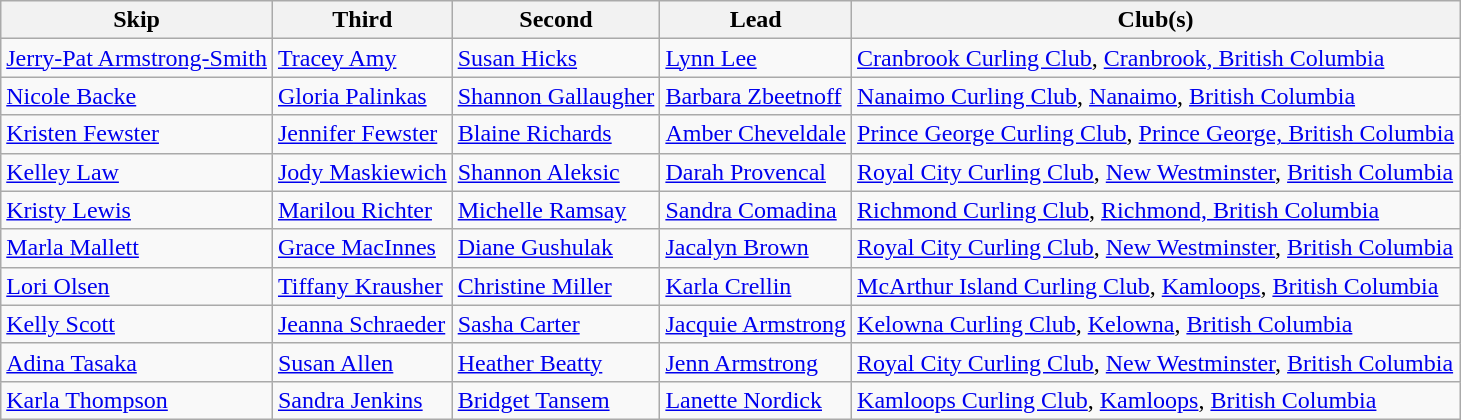<table class="wikitable" border="1">
<tr>
<th>Skip</th>
<th>Third</th>
<th>Second</th>
<th>Lead</th>
<th>Club(s)</th>
</tr>
<tr>
<td><a href='#'>Jerry-Pat Armstrong-Smith</a></td>
<td><a href='#'>Tracey Amy</a></td>
<td><a href='#'>Susan Hicks</a></td>
<td><a href='#'>Lynn Lee</a></td>
<td><a href='#'>Cranbrook Curling Club</a>, <a href='#'>Cranbrook, British Columbia</a></td>
</tr>
<tr>
<td><a href='#'>Nicole Backe</a></td>
<td><a href='#'>Gloria Palinkas</a></td>
<td><a href='#'>Shannon Gallaugher</a></td>
<td><a href='#'>Barbara Zbeetnoff</a></td>
<td><a href='#'>Nanaimo Curling Club</a>, <a href='#'>Nanaimo</a>, <a href='#'>British Columbia</a></td>
</tr>
<tr>
<td><a href='#'>Kristen Fewster</a></td>
<td><a href='#'>Jennifer Fewster</a></td>
<td><a href='#'>Blaine Richards</a></td>
<td><a href='#'>Amber Cheveldale</a></td>
<td><a href='#'>Prince George Curling Club</a>, <a href='#'>Prince George, British Columbia</a></td>
</tr>
<tr>
<td><a href='#'>Kelley Law</a></td>
<td><a href='#'>Jody Maskiewich</a></td>
<td><a href='#'>Shannon Aleksic</a></td>
<td><a href='#'>Darah Provencal</a></td>
<td><a href='#'>Royal City Curling Club</a>, <a href='#'>New Westminster</a>, <a href='#'>British Columbia</a></td>
</tr>
<tr>
<td><a href='#'>Kristy Lewis</a></td>
<td><a href='#'>Marilou Richter</a></td>
<td><a href='#'>Michelle Ramsay</a></td>
<td><a href='#'>Sandra Comadina</a></td>
<td><a href='#'>Richmond Curling Club</a>, <a href='#'>Richmond, British Columbia</a></td>
</tr>
<tr>
<td><a href='#'>Marla Mallett</a></td>
<td><a href='#'>Grace MacInnes</a></td>
<td><a href='#'>Diane Gushulak</a></td>
<td><a href='#'>Jacalyn Brown</a></td>
<td><a href='#'>Royal City Curling Club</a>, <a href='#'>New Westminster</a>, <a href='#'>British Columbia</a></td>
</tr>
<tr>
<td><a href='#'>Lori Olsen</a></td>
<td><a href='#'>Tiffany Krausher</a></td>
<td><a href='#'>Christine Miller</a></td>
<td><a href='#'>Karla Crellin</a></td>
<td><a href='#'>McArthur Island Curling Club</a>, <a href='#'>Kamloops</a>, <a href='#'>British Columbia</a></td>
</tr>
<tr>
<td><a href='#'>Kelly Scott</a></td>
<td><a href='#'>Jeanna Schraeder</a></td>
<td><a href='#'>Sasha Carter</a></td>
<td><a href='#'>Jacquie Armstrong</a></td>
<td><a href='#'>Kelowna Curling Club</a>, <a href='#'>Kelowna</a>, <a href='#'>British Columbia</a></td>
</tr>
<tr>
<td><a href='#'>Adina Tasaka</a></td>
<td><a href='#'>Susan Allen</a></td>
<td><a href='#'>Heather Beatty</a></td>
<td><a href='#'>Jenn Armstrong</a></td>
<td><a href='#'>Royal City Curling Club</a>, <a href='#'>New Westminster</a>, <a href='#'>British Columbia</a></td>
</tr>
<tr>
<td><a href='#'>Karla Thompson</a></td>
<td><a href='#'>Sandra Jenkins</a></td>
<td><a href='#'>Bridget Tansem</a></td>
<td><a href='#'>Lanette Nordick</a></td>
<td><a href='#'>Kamloops Curling Club</a>, <a href='#'>Kamloops</a>, <a href='#'>British Columbia</a></td>
</tr>
</table>
